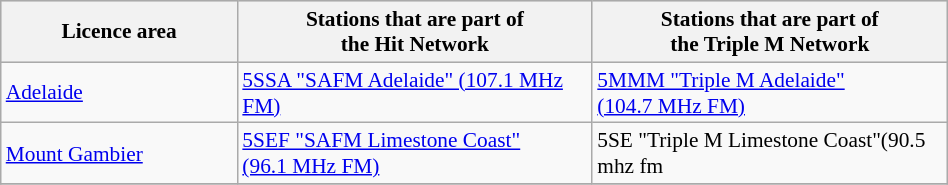<table class="wikitable sortable" style="font-size:89%; width:50%">
<tr bgcolor=lightgrey>
<th width="20%">Licence area</th>
<th width="30%">Stations that are part of<br>the Hit Network</th>
<th width="30%">Stations that are part of<br>the Triple M Network</th>
</tr>
<tr>
<td><a href='#'>Adelaide</a></td>
<td><a href='#'>5SSA "SAFM Adelaide" (107.1 MHz FM)</a></td>
<td><a href='#'>5MMM "Triple M Adelaide" (104.7 MHz FM)</a></td>
</tr>
<tr>
<td><a href='#'>Mount Gambier</a></td>
<td><a href='#'>5SEF "SAFM Limestone Coast" (96.1 MHz FM)</a></td>
<td>5SE "Triple M Limestone Coast"(90.5 mhz fm</td>
</tr>
<tr>
</tr>
</table>
